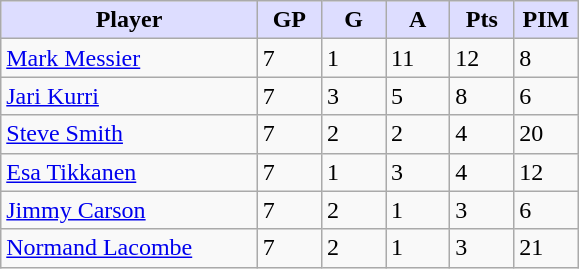<table class="wikitable">
<tr>
<th style="background:#ddf; width:40%;">Player</th>
<th style="background:#ddf; width:10%;">GP</th>
<th style="background:#ddf; width:10%;">G</th>
<th style="background:#ddf; width:10%;">A</th>
<th style="background:#ddf; width:10%;">Pts</th>
<th style="background:#ddf; width:10%;">PIM</th>
</tr>
<tr>
<td><a href='#'>Mark Messier</a></td>
<td>7</td>
<td>1</td>
<td>11</td>
<td>12</td>
<td>8</td>
</tr>
<tr>
<td><a href='#'>Jari Kurri</a></td>
<td>7</td>
<td>3</td>
<td>5</td>
<td>8</td>
<td>6</td>
</tr>
<tr>
<td><a href='#'>Steve Smith</a></td>
<td>7</td>
<td>2</td>
<td>2</td>
<td>4</td>
<td>20</td>
</tr>
<tr>
<td><a href='#'>Esa Tikkanen</a></td>
<td>7</td>
<td>1</td>
<td>3</td>
<td>4</td>
<td>12</td>
</tr>
<tr>
<td><a href='#'>Jimmy Carson</a></td>
<td>7</td>
<td>2</td>
<td>1</td>
<td>3</td>
<td>6</td>
</tr>
<tr>
<td><a href='#'>Normand Lacombe</a></td>
<td>7</td>
<td>2</td>
<td>1</td>
<td>3</td>
<td>21</td>
</tr>
</table>
